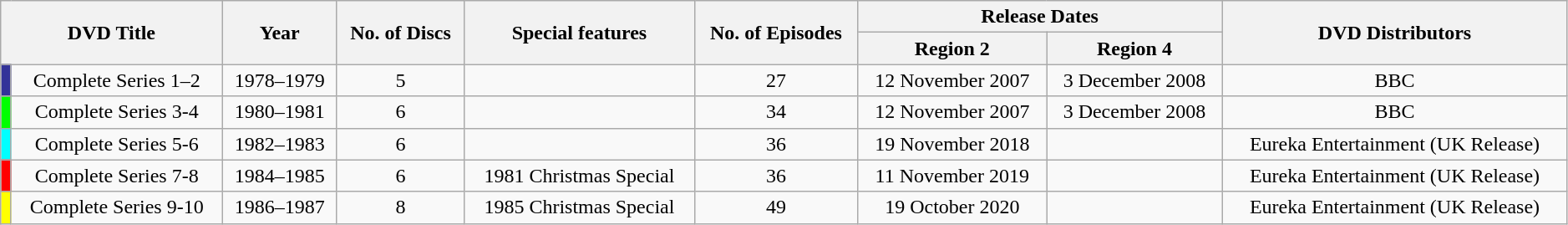<table class="wikitable" style="width:99%; text-align:center;">
<tr>
<th rowspan="2" colspan="2">DVD Title</th>
<th rowspan="2">Year</th>
<th rowspan="2">No. of Discs</th>
<th rowspan="2">Special features</th>
<th rowspan="2">No. of Episodes</th>
<th colspan="2">Release Dates</th>
<th rowspan="2">DVD Distributors</th>
</tr>
<tr>
<th>Region 2</th>
<th>Region 4</th>
</tr>
<tr>
<td style="background:#333399; width:1px;"></td>
<td>Complete Series 1–2</td>
<td>1978–1979</td>
<td>5</td>
<td></td>
<td>27</td>
<td>12 November 2007</td>
<td>3 December 2008</td>
<td>BBC</td>
</tr>
<tr>
<td style="background:#00FF00; width:1px;"></td>
<td>Complete Series 3-4</td>
<td>1980–1981</td>
<td>6</td>
<td></td>
<td>34</td>
<td>12 November 2007</td>
<td>3 December 2008</td>
<td>BBC</td>
</tr>
<tr>
<td style="background:#00FFFF; width:1px;"></td>
<td>Complete Series 5-6</td>
<td>1982–1983</td>
<td>6</td>
<td></td>
<td>36</td>
<td>19 November 2018</td>
<td></td>
<td>Eureka Entertainment (UK Release)</td>
</tr>
<tr>
<td style="background:#FF0000; width:1px;"></td>
<td>Complete Series 7-8</td>
<td>1984–1985</td>
<td>6</td>
<td>1981 Christmas Special</td>
<td>36</td>
<td>11 November 2019</td>
<td></td>
<td>Eureka Entertainment (UK Release)</td>
</tr>
<tr>
<td style="background:#FFFF00; width:1px;"></td>
<td>Complete Series 9-10</td>
<td>1986–1987</td>
<td>8</td>
<td>1985 Christmas Special</td>
<td>49</td>
<td>19 October 2020</td>
<td></td>
<td>Eureka Entertainment (UK Release)</td>
</tr>
</table>
